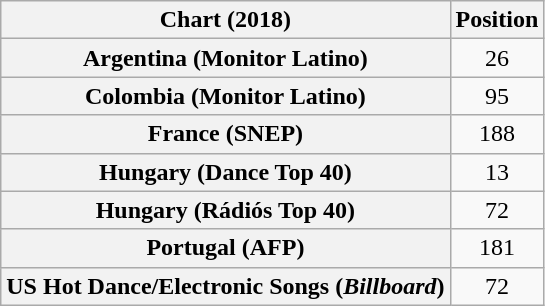<table class="wikitable plainrowheaders sortable" style="text-align:center">
<tr>
<th scope="col">Chart (2018)</th>
<th scope="col">Position</th>
</tr>
<tr>
<th scope="row">Argentina (Monitor Latino)</th>
<td>26</td>
</tr>
<tr>
<th scope="row">Colombia (Monitor Latino)</th>
<td>95</td>
</tr>
<tr>
<th scope="row">France (SNEP)</th>
<td>188</td>
</tr>
<tr>
<th scope="row">Hungary (Dance Top 40)</th>
<td>13</td>
</tr>
<tr>
<th scope="row">Hungary (Rádiós Top 40)</th>
<td>72</td>
</tr>
<tr>
<th scope="row">Portugal (AFP)</th>
<td>181</td>
</tr>
<tr>
<th scope="row">US Hot Dance/Electronic Songs (<em>Billboard</em>)</th>
<td>72</td>
</tr>
</table>
